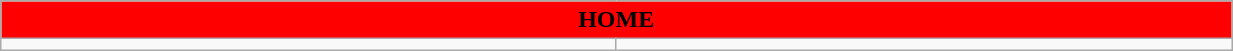<table class="wikitable collapsible collapsed" style="width:65%">
<tr>
<th colspan=6 ! style="color:black; background:red">HOME</th>
</tr>
<tr>
<td></td>
<td></td>
</tr>
</table>
